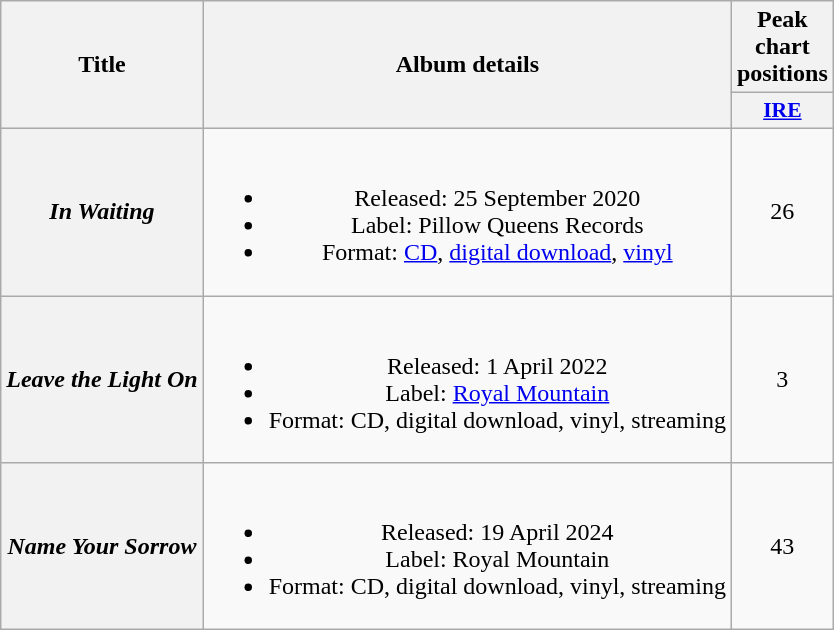<table class="wikitable plainrowheaders" style="text-align:center">
<tr>
<th scope="col" rowspan="2">Title</th>
<th scope="col" rowspan="2">Album details</th>
<th scope="col">Peak chart positions</th>
</tr>
<tr>
<th scope="col" style="width:2.8em;font-size:90%;"><a href='#'>IRE</a><br></th>
</tr>
<tr>
<th scope="row"><em>In Waiting</em></th>
<td><br><ul><li>Released: 25 September 2020</li><li>Label: Pillow Queens Records</li><li>Format: <a href='#'>CD</a>, <a href='#'>digital download</a>, <a href='#'>vinyl</a></li></ul></td>
<td>26</td>
</tr>
<tr>
<th scope="row"><em>Leave the Light On</em></th>
<td><br><ul><li>Released: 1 April 2022</li><li>Label: <a href='#'>Royal Mountain</a></li><li>Format: CD, digital download, vinyl, streaming</li></ul></td>
<td>3</td>
</tr>
<tr>
<th scope="row"><em>Name Your Sorrow</em></th>
<td><br><ul><li>Released: 19 April 2024</li><li>Label: Royal Mountain</li><li>Format: CD, digital download, vinyl, streaming</li></ul></td>
<td>43<br></td>
</tr>
</table>
